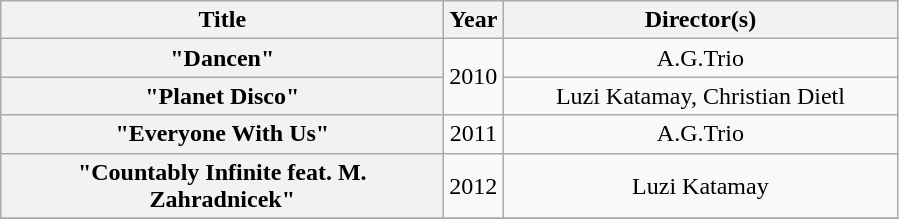<table class="wikitable plainrowheaders" style="text-align:center;">
<tr>
<th scope="col" style="width:18em;">Title</th>
<th scope="col">Year</th>
<th scope="col" style="width:16em;">Director(s)</th>
</tr>
<tr>
<th scope="row">"Dancen"</th>
<td rowspan="2">2010</td>
<td>A.G.Trio</td>
</tr>
<tr>
<th scope="row">"Planet Disco"</th>
<td>Luzi Katamay, Christian Dietl</td>
</tr>
<tr>
<th scope="row">"Everyone With Us"</th>
<td>2011</td>
<td>A.G.Trio</td>
</tr>
<tr>
<th scope="row">"Countably Infinite feat. M. Zahradnicek"</th>
<td>2012</td>
<td>Luzi Katamay</td>
</tr>
<tr>
</tr>
</table>
